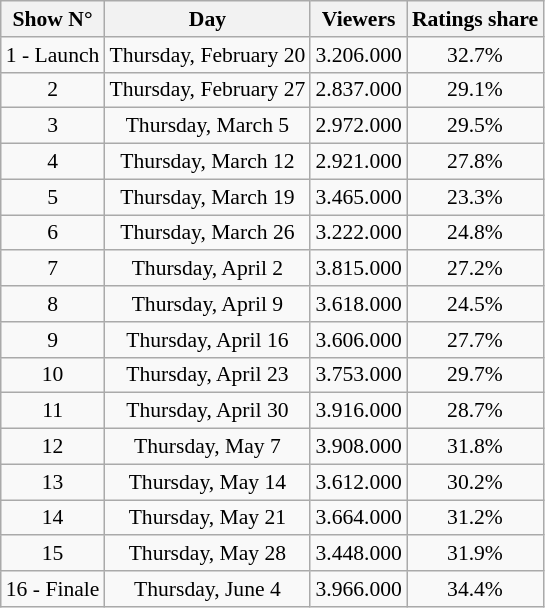<table class="wikitable sortable centre" style="text-align:center;font-size:90%;">
<tr>
<th>Show N°</th>
<th>Day</th>
<th>Viewers</th>
<th>Ratings share</th>
</tr>
<tr>
<td>1 - Launch</td>
<td>Thursday, February 20</td>
<td>3.206.000</td>
<td>32.7%</td>
</tr>
<tr>
<td>2</td>
<td>Thursday, February 27</td>
<td>2.837.000</td>
<td>29.1%</td>
</tr>
<tr>
<td>3</td>
<td>Thursday, March 5</td>
<td>2.972.000</td>
<td>29.5%</td>
</tr>
<tr>
<td>4</td>
<td>Thursday, March 12</td>
<td>2.921.000</td>
<td>27.8%</td>
</tr>
<tr>
<td>5</td>
<td>Thursday, March 19</td>
<td>3.465.000</td>
<td>23.3%</td>
</tr>
<tr>
<td>6</td>
<td>Thursday, March 26</td>
<td>3.222.000</td>
<td>24.8%</td>
</tr>
<tr>
<td>7</td>
<td>Thursday, April 2</td>
<td>3.815.000</td>
<td>27.2%</td>
</tr>
<tr>
<td>8</td>
<td>Thursday, April 9</td>
<td>3.618.000</td>
<td>24.5%</td>
</tr>
<tr>
<td>9</td>
<td>Thursday, April 16</td>
<td>3.606.000</td>
<td>27.7%</td>
</tr>
<tr>
<td>10</td>
<td>Thursday, April 23</td>
<td>3.753.000</td>
<td>29.7%</td>
</tr>
<tr>
<td>11</td>
<td>Thursday, April 30</td>
<td>3.916.000</td>
<td>28.7%</td>
</tr>
<tr>
<td>12</td>
<td>Thursday, May 7</td>
<td>3.908.000</td>
<td>31.8%</td>
</tr>
<tr>
<td>13</td>
<td>Thursday, May 14</td>
<td>3.612.000</td>
<td>30.2%</td>
</tr>
<tr>
<td>14</td>
<td>Thursday, May 21</td>
<td>3.664.000</td>
<td>31.2%</td>
</tr>
<tr>
<td>15</td>
<td>Thursday, May 28</td>
<td>3.448.000</td>
<td>31.9%</td>
</tr>
<tr>
<td>16 - Finale</td>
<td>Thursday, June 4</td>
<td>3.966.000</td>
<td>34.4%</td>
</tr>
</table>
